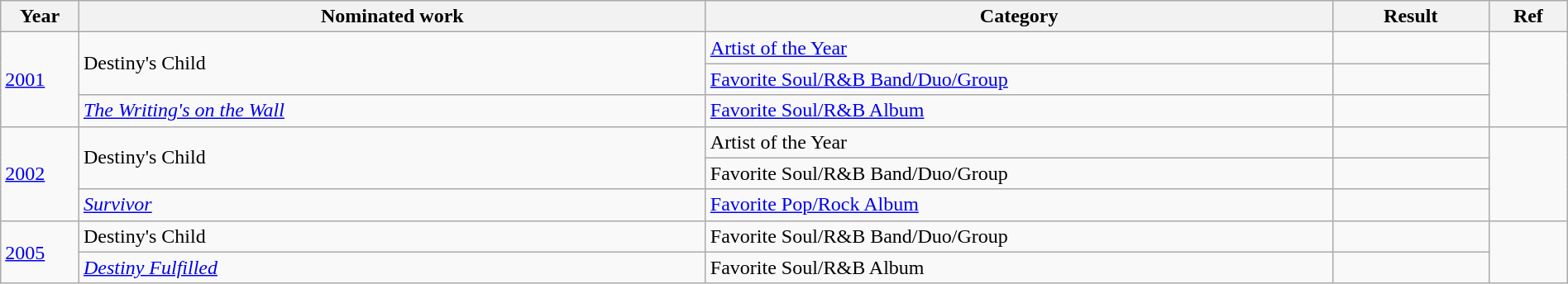<table class="wikitable" width="100%">
<tr>
<th width="5%">Year</th>
<th width="40%">Nominated work</th>
<th width="40%">Category</th>
<th width="10%">Result</th>
<th width="5%">Ref</th>
</tr>
<tr>
<td rowspan="3"><a href='#'>2001</a></td>
<td rowspan="2">Destiny's Child</td>
<td><a href='#'>Artist of the Year</a></td>
<td></td>
<td rowspan="3"></td>
</tr>
<tr>
<td><a href='#'>Favorite Soul/R&B Band/Duo/Group</a></td>
<td></td>
</tr>
<tr>
<td><em><a href='#'>The Writing's on the Wall</a></em></td>
<td><a href='#'>Favorite Soul/R&B Album</a></td>
<td></td>
</tr>
<tr>
<td rowspan="3"><a href='#'>2002</a></td>
<td rowspan="2">Destiny's Child</td>
<td>Artist of the Year</td>
<td></td>
<td rowspan="3"></td>
</tr>
<tr>
<td>Favorite Soul/R&B Band/Duo/Group</td>
<td></td>
</tr>
<tr>
<td><em><a href='#'>Survivor</a></em></td>
<td><a href='#'>Favorite Pop/Rock Album</a></td>
<td></td>
</tr>
<tr>
<td rowspan="2"><a href='#'>2005</a></td>
<td>Destiny's Child</td>
<td>Favorite Soul/R&B Band/Duo/Group</td>
<td></td>
<td rowspan="2"></td>
</tr>
<tr>
<td><em><a href='#'>Destiny Fulfilled</a></em></td>
<td>Favorite Soul/R&B Album</td>
<td></td>
</tr>
</table>
